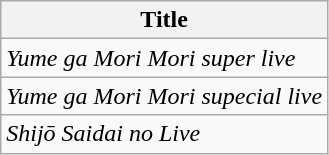<table class="wikitable">
<tr>
<th>Title</th>
</tr>
<tr>
<td><em>Yume ga Mori Mori super live</em></td>
</tr>
<tr>
<td><em>Yume ga Mori Mori supecial live</em></td>
</tr>
<tr>
<td><em>Shijō Saidai no Live</em></td>
</tr>
</table>
